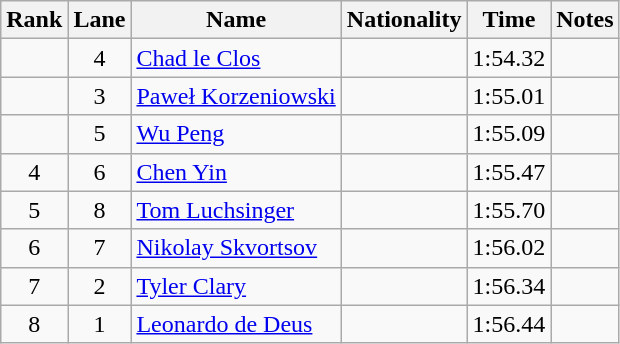<table class="wikitable sortable" style="text-align:center">
<tr>
<th>Rank</th>
<th>Lane</th>
<th>Name</th>
<th>Nationality</th>
<th>Time</th>
<th>Notes</th>
</tr>
<tr>
<td></td>
<td>4</td>
<td align=left><a href='#'>Chad le Clos</a></td>
<td align=left></td>
<td>1:54.32</td>
<td></td>
</tr>
<tr>
<td></td>
<td>3</td>
<td align=left><a href='#'>Paweł Korzeniowski</a></td>
<td align=left></td>
<td>1:55.01</td>
<td></td>
</tr>
<tr>
<td></td>
<td>5</td>
<td align=left><a href='#'>Wu Peng</a></td>
<td align=left></td>
<td>1:55.09</td>
<td></td>
</tr>
<tr>
<td>4</td>
<td>6</td>
<td align=left><a href='#'>Chen Yin</a></td>
<td align=left></td>
<td>1:55.47</td>
<td></td>
</tr>
<tr>
<td>5</td>
<td>8</td>
<td align=left><a href='#'>Tom Luchsinger</a></td>
<td align=left></td>
<td>1:55.70</td>
<td></td>
</tr>
<tr>
<td>6</td>
<td>7</td>
<td align=left><a href='#'>Nikolay Skvortsov</a></td>
<td align=left></td>
<td>1:56.02</td>
<td></td>
</tr>
<tr>
<td>7</td>
<td>2</td>
<td align=left><a href='#'>Tyler Clary</a></td>
<td align=left></td>
<td>1:56.34</td>
<td></td>
</tr>
<tr>
<td>8</td>
<td>1</td>
<td align=left><a href='#'>Leonardo de Deus</a></td>
<td align=left></td>
<td>1:56.44</td>
<td></td>
</tr>
</table>
